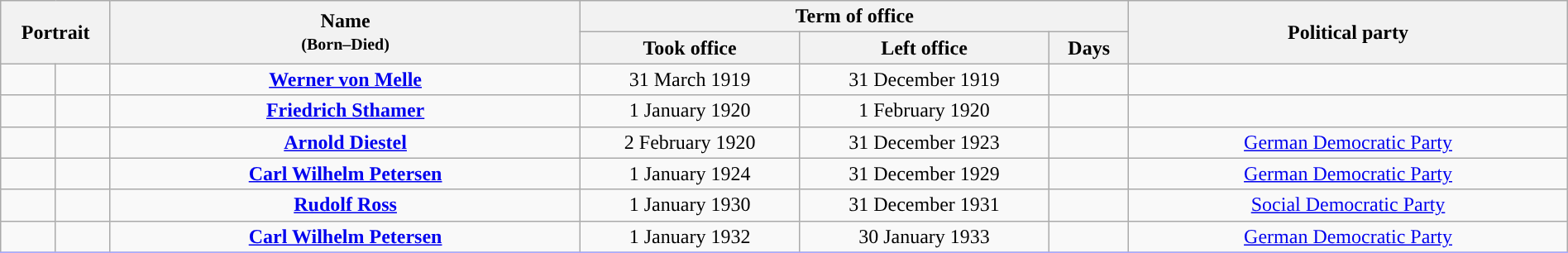<table class="wikitable" style="text-align:center; width:100%; border:1px #AAAAFF solid">
<tr>
<th width=80px rowspan=2 colspan=2>Portrait</th>
<th width=30% rowspan=2>Name<br><small>(Born–Died)</small></th>
<th width=35% colspan=3>Term of office</th>
<th width=28% rowspan=2>Political party</th>
</tr>
<tr>
<th>Took office</th>
<th>Left office</th>
<th>Days</th>
</tr>
<tr>
<td style="background:"></td>
<td></td>
<td><strong><a href='#'>Werner von Melle</a></strong><br></td>
<td>31 March 1919</td>
<td>31 December 1919</td>
<td></td>
<td></td>
</tr>
<tr>
<td style="background:"></td>
<td></td>
<td><strong><a href='#'>Friedrich Sthamer</a></strong><br></td>
<td>1 January 1920</td>
<td>1 February 1920</td>
<td></td>
<td></td>
</tr>
<tr>
<td style="background:"></td>
<td></td>
<td><strong><a href='#'>Arnold Diestel</a></strong><br></td>
<td>2 February 1920</td>
<td>31 December 1923</td>
<td></td>
<td><a href='#'>German Democratic Party</a></td>
</tr>
<tr>
<td style="background:"></td>
<td></td>
<td><strong><a href='#'>Carl Wilhelm Petersen</a></strong><br></td>
<td>1 January 1924</td>
<td>31 December 1929</td>
<td></td>
<td><a href='#'>German Democratic Party</a></td>
</tr>
<tr>
<td style="background:"></td>
<td></td>
<td><strong><a href='#'>Rudolf Ross</a></strong><br></td>
<td>1 January 1930</td>
<td>31 December 1931</td>
<td></td>
<td><a href='#'>Social Democratic Party</a></td>
</tr>
<tr>
<td style="background:"></td>
<td></td>
<td><strong><a href='#'>Carl Wilhelm Petersen</a></strong><br></td>
<td>1 January 1932</td>
<td>30 January 1933</td>
<td></td>
<td><a href='#'>German Democratic Party</a></td>
</tr>
<tr>
</tr>
</table>
